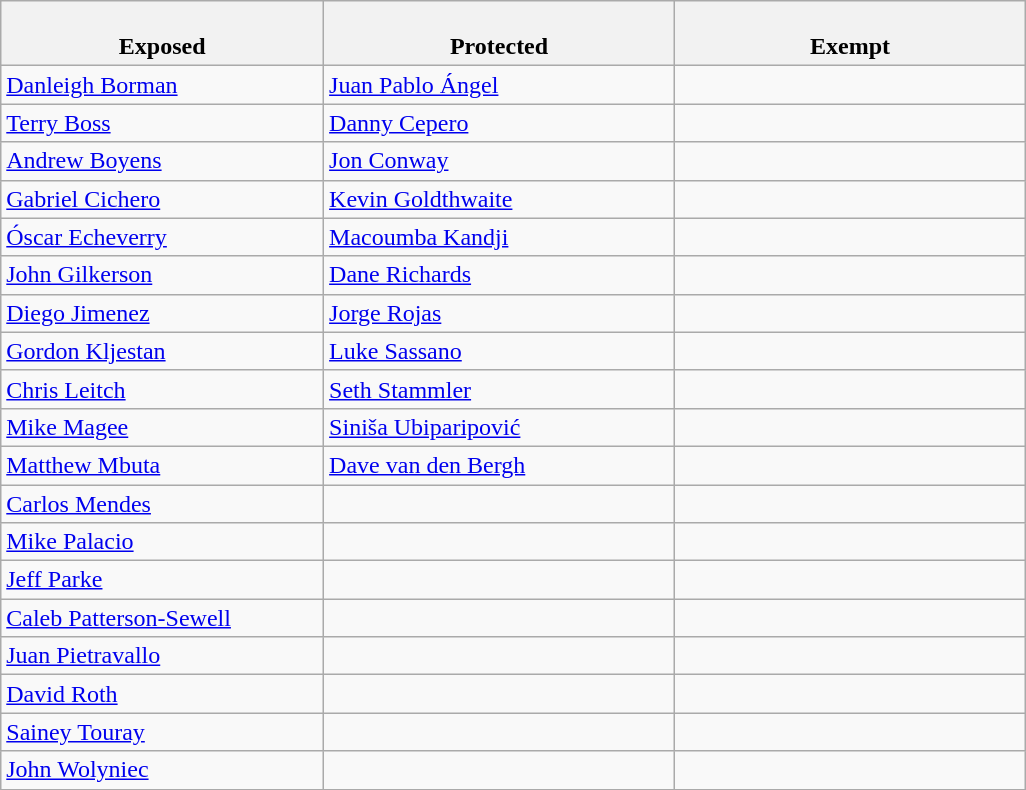<table class="wikitable">
<tr>
<th style="width:23%"><br>Exposed</th>
<th style="width:25%"><br>Protected</th>
<th style="width:25%"><br>Exempt</th>
</tr>
<tr>
<td><a href='#'>Danleigh Borman</a></td>
<td><a href='#'>Juan Pablo Ángel</a></td>
<td></td>
</tr>
<tr>
<td><a href='#'>Terry Boss</a></td>
<td><a href='#'>Danny Cepero</a></td>
<td></td>
</tr>
<tr>
<td><a href='#'>Andrew Boyens</a></td>
<td><a href='#'>Jon Conway</a></td>
<td></td>
</tr>
<tr>
<td><a href='#'>Gabriel Cichero</a></td>
<td><a href='#'>Kevin Goldthwaite</a></td>
<td></td>
</tr>
<tr>
<td><a href='#'>Óscar Echeverry</a></td>
<td><a href='#'>Macoumba Kandji</a></td>
<td></td>
</tr>
<tr>
<td><a href='#'>John Gilkerson</a></td>
<td><a href='#'>Dane Richards</a></td>
<td></td>
</tr>
<tr>
<td><a href='#'>Diego Jimenez</a></td>
<td><a href='#'>Jorge Rojas</a></td>
<td></td>
</tr>
<tr>
<td><a href='#'>Gordon Kljestan</a></td>
<td><a href='#'>Luke Sassano</a></td>
<td></td>
</tr>
<tr>
<td><a href='#'>Chris Leitch</a></td>
<td><a href='#'>Seth Stammler</a></td>
<td></td>
</tr>
<tr>
<td><a href='#'>Mike Magee</a></td>
<td><a href='#'>Siniša Ubiparipović</a></td>
<td></td>
</tr>
<tr>
<td><a href='#'>Matthew Mbuta</a></td>
<td><a href='#'>Dave van den Bergh</a></td>
<td></td>
</tr>
<tr>
<td><a href='#'>Carlos Mendes</a></td>
<td></td>
<td></td>
</tr>
<tr>
<td><a href='#'>Mike Palacio</a></td>
<td></td>
<td></td>
</tr>
<tr>
<td><a href='#'>Jeff Parke</a></td>
<td></td>
<td></td>
</tr>
<tr>
<td><a href='#'>Caleb Patterson-Sewell</a></td>
<td></td>
<td></td>
</tr>
<tr>
<td><a href='#'>Juan Pietravallo</a></td>
<td></td>
<td></td>
</tr>
<tr>
<td><a href='#'>David Roth</a></td>
<td></td>
<td></td>
</tr>
<tr>
<td><a href='#'>Sainey Touray</a></td>
<td></td>
<td></td>
</tr>
<tr>
<td><a href='#'>John Wolyniec</a></td>
<td></td>
<td></td>
</tr>
<tr>
</tr>
</table>
